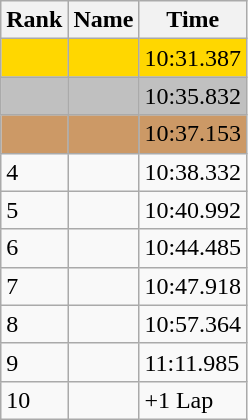<table class="wikitable">
<tr>
<th>Rank</th>
<th>Name</th>
<th>Time</th>
</tr>
<tr style="background:gold;">
<td></td>
<td></td>
<td>10:31.387</td>
</tr>
<tr style="background:silver;">
<td></td>
<td></td>
<td>10:35.832</td>
</tr>
<tr style="background:#cc9966;">
<td></td>
<td></td>
<td>10:37.153</td>
</tr>
<tr>
<td>4</td>
<td></td>
<td>10:38.332</td>
</tr>
<tr>
<td>5</td>
<td></td>
<td>10:40.992</td>
</tr>
<tr>
<td>6</td>
<td></td>
<td>10:44.485</td>
</tr>
<tr>
<td>7</td>
<td></td>
<td>10:47.918</td>
</tr>
<tr>
<td>8</td>
<td></td>
<td>10:57.364</td>
</tr>
<tr>
<td>9</td>
<td></td>
<td>11:11.985</td>
</tr>
<tr>
<td>10</td>
<td></td>
<td>+1 Lap</td>
</tr>
</table>
